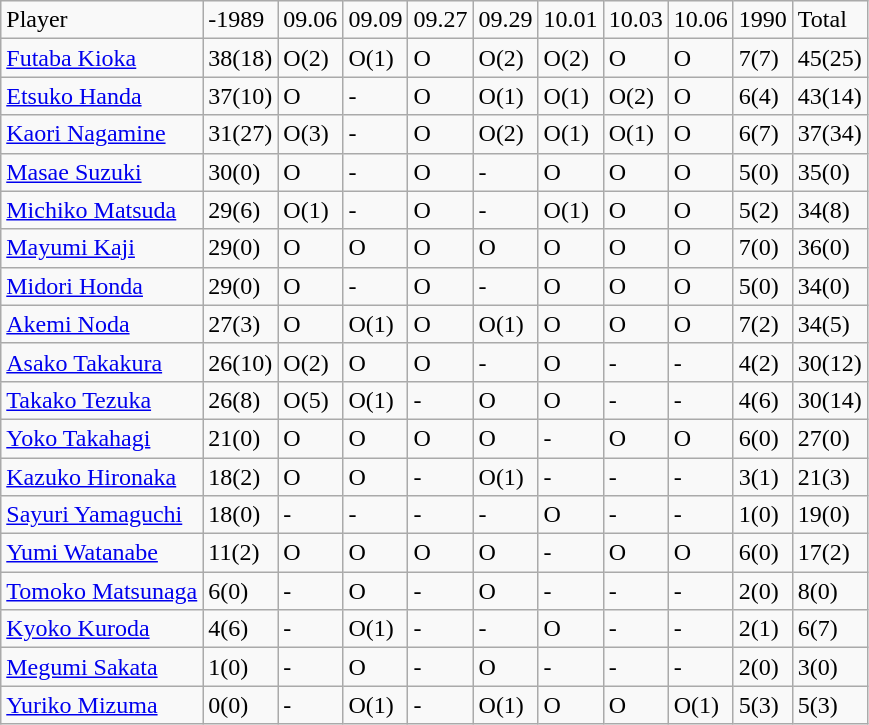<table class="wikitable" style="text-align:left;">
<tr>
<td>Player</td>
<td>-1989</td>
<td>09.06</td>
<td>09.09</td>
<td>09.27</td>
<td>09.29</td>
<td>10.01</td>
<td>10.03</td>
<td>10.06</td>
<td>1990</td>
<td>Total</td>
</tr>
<tr>
<td><a href='#'>Futaba Kioka</a></td>
<td>38(18)</td>
<td>O(2)</td>
<td>O(1)</td>
<td>O</td>
<td>O(2)</td>
<td>O(2)</td>
<td>O</td>
<td>O</td>
<td>7(7)</td>
<td>45(25)</td>
</tr>
<tr>
<td><a href='#'>Etsuko Handa</a></td>
<td>37(10)</td>
<td>O</td>
<td>-</td>
<td>O</td>
<td>O(1)</td>
<td>O(1)</td>
<td>O(2)</td>
<td>O</td>
<td>6(4)</td>
<td>43(14)</td>
</tr>
<tr>
<td><a href='#'>Kaori Nagamine</a></td>
<td>31(27)</td>
<td>O(3)</td>
<td>-</td>
<td>O</td>
<td>O(2)</td>
<td>O(1)</td>
<td>O(1)</td>
<td>O</td>
<td>6(7)</td>
<td>37(34)</td>
</tr>
<tr>
<td><a href='#'>Masae Suzuki</a></td>
<td>30(0)</td>
<td>O</td>
<td>-</td>
<td>O</td>
<td>-</td>
<td>O</td>
<td>O</td>
<td>O</td>
<td>5(0)</td>
<td>35(0)</td>
</tr>
<tr>
<td><a href='#'>Michiko Matsuda</a></td>
<td>29(6)</td>
<td>O(1)</td>
<td>-</td>
<td>O</td>
<td>-</td>
<td>O(1)</td>
<td>O</td>
<td>O</td>
<td>5(2)</td>
<td>34(8)</td>
</tr>
<tr>
<td><a href='#'>Mayumi Kaji</a></td>
<td>29(0)</td>
<td>O</td>
<td>O</td>
<td>O</td>
<td>O</td>
<td>O</td>
<td>O</td>
<td>O</td>
<td>7(0)</td>
<td>36(0)</td>
</tr>
<tr>
<td><a href='#'>Midori Honda</a></td>
<td>29(0)</td>
<td>O</td>
<td>-</td>
<td>O</td>
<td>-</td>
<td>O</td>
<td>O</td>
<td>O</td>
<td>5(0)</td>
<td>34(0)</td>
</tr>
<tr>
<td><a href='#'>Akemi Noda</a></td>
<td>27(3)</td>
<td>O</td>
<td>O(1)</td>
<td>O</td>
<td>O(1)</td>
<td>O</td>
<td>O</td>
<td>O</td>
<td>7(2)</td>
<td>34(5)</td>
</tr>
<tr>
<td><a href='#'>Asako Takakura</a></td>
<td>26(10)</td>
<td>O(2)</td>
<td>O</td>
<td>O</td>
<td>-</td>
<td>O</td>
<td>-</td>
<td>-</td>
<td>4(2)</td>
<td>30(12)</td>
</tr>
<tr>
<td><a href='#'>Takako Tezuka</a></td>
<td>26(8)</td>
<td>O(5)</td>
<td>O(1)</td>
<td>-</td>
<td>O</td>
<td>O</td>
<td>-</td>
<td>-</td>
<td>4(6)</td>
<td>30(14)</td>
</tr>
<tr>
<td><a href='#'>Yoko Takahagi</a></td>
<td>21(0)</td>
<td>O</td>
<td>O</td>
<td>O</td>
<td>O</td>
<td>-</td>
<td>O</td>
<td>O</td>
<td>6(0)</td>
<td>27(0)</td>
</tr>
<tr>
<td><a href='#'>Kazuko Hironaka</a></td>
<td>18(2)</td>
<td>O</td>
<td>O</td>
<td>-</td>
<td>O(1)</td>
<td>-</td>
<td>-</td>
<td>-</td>
<td>3(1)</td>
<td>21(3)</td>
</tr>
<tr>
<td><a href='#'>Sayuri Yamaguchi</a></td>
<td>18(0)</td>
<td>-</td>
<td>-</td>
<td>-</td>
<td>-</td>
<td>O</td>
<td>-</td>
<td>-</td>
<td>1(0)</td>
<td>19(0)</td>
</tr>
<tr>
<td><a href='#'>Yumi Watanabe</a></td>
<td>11(2)</td>
<td>O</td>
<td>O</td>
<td>O</td>
<td>O</td>
<td>-</td>
<td>O</td>
<td>O</td>
<td>6(0)</td>
<td>17(2)</td>
</tr>
<tr>
<td><a href='#'>Tomoko Matsunaga</a></td>
<td>6(0)</td>
<td>-</td>
<td>O</td>
<td>-</td>
<td>O</td>
<td>-</td>
<td>-</td>
<td>-</td>
<td>2(0)</td>
<td>8(0)</td>
</tr>
<tr>
<td><a href='#'>Kyoko Kuroda</a></td>
<td>4(6)</td>
<td>-</td>
<td>O(1)</td>
<td>-</td>
<td>-</td>
<td>O</td>
<td>-</td>
<td>-</td>
<td>2(1)</td>
<td>6(7)</td>
</tr>
<tr>
<td><a href='#'>Megumi Sakata</a></td>
<td>1(0)</td>
<td>-</td>
<td>O</td>
<td>-</td>
<td>O</td>
<td>-</td>
<td>-</td>
<td>-</td>
<td>2(0)</td>
<td>3(0)</td>
</tr>
<tr>
<td><a href='#'>Yuriko Mizuma</a></td>
<td>0(0)</td>
<td>-</td>
<td>O(1)</td>
<td>-</td>
<td>O(1)</td>
<td>O</td>
<td>O</td>
<td>O(1)</td>
<td>5(3)</td>
<td>5(3)</td>
</tr>
</table>
